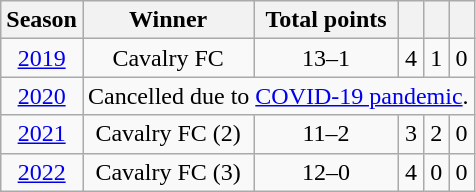<table class="wikitable sortable" style="text-align:center;">
<tr>
<th>Season</th>
<th>Winner</th>
<th>Total points</th>
<th></th>
<th></th>
<th></th>
</tr>
<tr>
<td><a href='#'>2019</a></td>
<td>Cavalry FC</td>
<td>13–1</td>
<td>4</td>
<td>1</td>
<td>0</td>
</tr>
<tr>
<td><a href='#'>2020</a></td>
<td colspan="5">Cancelled due to <a href='#'>COVID-19 pandemic</a>.</td>
</tr>
<tr>
<td><a href='#'>2021</a></td>
<td>Cavalry FC (2)</td>
<td>11–2</td>
<td>3</td>
<td>2</td>
<td>0</td>
</tr>
<tr>
<td><a href='#'>2022</a></td>
<td>Cavalry FC (3)</td>
<td>12–0</td>
<td>4</td>
<td>0</td>
<td>0</td>
</tr>
</table>
